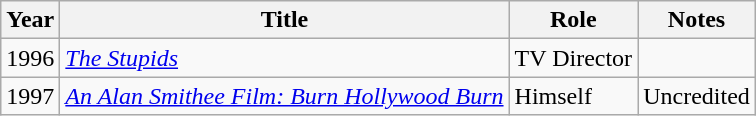<table class="wikitable">
<tr>
<th>Year</th>
<th>Title</th>
<th>Role</th>
<th>Notes<br></th>
</tr>
<tr>
<td>1996</td>
<td><em><a href='#'>The Stupids</a></em></td>
<td>TV Director</td>
<td></td>
</tr>
<tr>
<td>1997</td>
<td><em><a href='#'>An Alan Smithee Film: Burn Hollywood Burn</a></em></td>
<td>Himself</td>
<td>Uncredited</td>
</tr>
</table>
